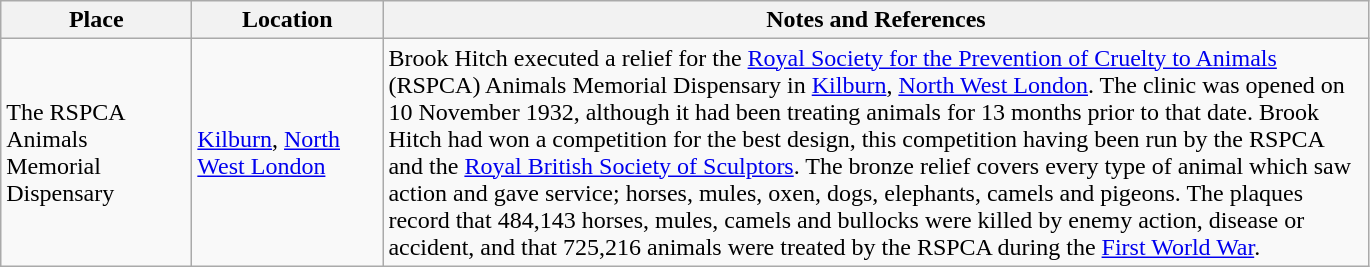<table class="wikitable sortable">
<tr>
<th style="width:120px">Place</th>
<th style="width:120px">Location</th>
<th style="width:650px" class="unsortable">Notes and References</th>
</tr>
<tr>
<td>The RSPCA Animals Memorial Dispensary</td>
<td><a href='#'>Kilburn</a>, <a href='#'>North West London</a></td>
<td>Brook Hitch executed a relief for the <a href='#'>Royal Society for the Prevention of Cruelty to Animals</a> (RSPCA) Animals Memorial Dispensary in <a href='#'>Kilburn</a>, <a href='#'>North West London</a>. The clinic was opened on 10 November 1932, although it had been treating animals for 13 months prior to that date. Brook Hitch had won a competition for the best design, this competition having been run by the RSPCA and the <a href='#'>Royal British Society of Sculptors</a>. The bronze relief covers every type of animal which saw action and gave service; horses, mules, oxen, dogs, elephants, camels and pigeons. The plaques record that 484,143 horses, mules, camels and bullocks were killed by enemy action, disease or accident, and that 725,216 animals were treated by the RSPCA during the <a href='#'>First World War</a>.</td>
</tr>
</table>
